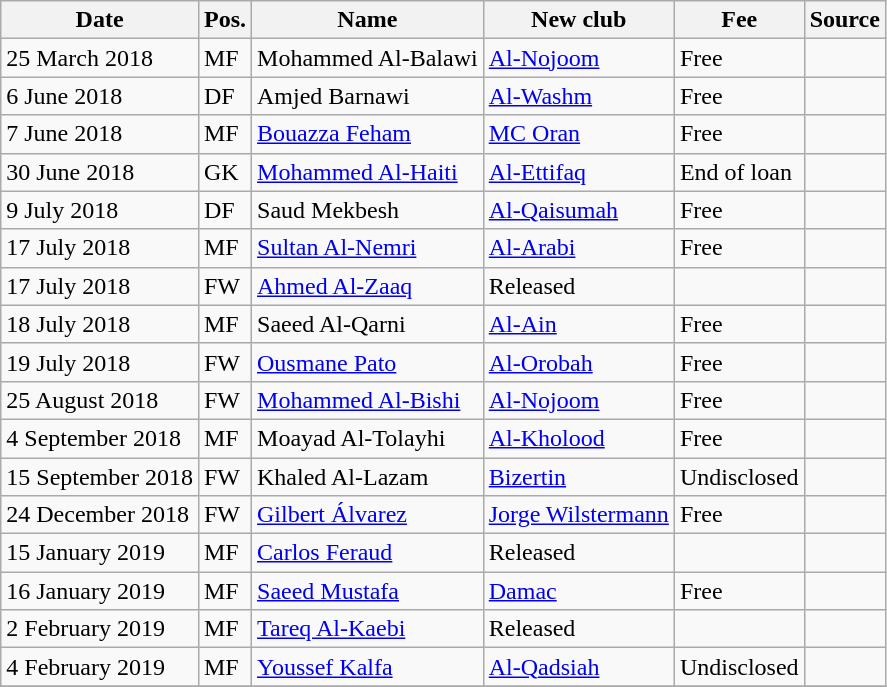<table class="wikitable" style="text-align:left">
<tr>
<th>Date</th>
<th>Pos.</th>
<th>Name</th>
<th>New club</th>
<th>Fee</th>
<th>Source</th>
</tr>
<tr>
<td>25 March 2018</td>
<td>MF</td>
<td> Mohammed Al-Balawi</td>
<td> <a href='#'>Al-Nojoom</a></td>
<td>Free</td>
<td></td>
</tr>
<tr>
<td>6 June 2018</td>
<td>DF</td>
<td> Amjed Barnawi</td>
<td> <a href='#'>Al-Washm</a></td>
<td>Free</td>
<td></td>
</tr>
<tr>
<td>7 June 2018</td>
<td>MF</td>
<td> <a href='#'>Bouazza Feham</a></td>
<td> <a href='#'>MC Oran</a></td>
<td>Free</td>
<td></td>
</tr>
<tr>
<td>30 June 2018</td>
<td>GK</td>
<td> <a href='#'>Mohammed Al-Haiti</a></td>
<td> <a href='#'>Al-Ettifaq</a></td>
<td>End of loan</td>
<td></td>
</tr>
<tr>
<td>9 July 2018</td>
<td>DF</td>
<td> Saud Mekbesh</td>
<td> <a href='#'>Al-Qaisumah</a></td>
<td>Free</td>
<td></td>
</tr>
<tr>
<td>17 July 2018</td>
<td>MF</td>
<td> <a href='#'>Sultan Al-Nemri</a></td>
<td> <a href='#'>Al-Arabi</a></td>
<td>Free</td>
<td></td>
</tr>
<tr>
<td>17 July 2018</td>
<td>FW</td>
<td> <a href='#'>Ahmed Al-Zaaq</a></td>
<td>Released</td>
<td></td>
<td></td>
</tr>
<tr>
<td>18 July 2018</td>
<td>MF</td>
<td> Saeed Al-Qarni</td>
<td> <a href='#'>Al-Ain</a></td>
<td>Free</td>
<td></td>
</tr>
<tr>
<td>19 July 2018</td>
<td>FW</td>
<td> <a href='#'>Ousmane Pato</a></td>
<td> <a href='#'>Al-Orobah</a></td>
<td>Free</td>
<td></td>
</tr>
<tr>
<td>25 August 2018</td>
<td>FW</td>
<td> <a href='#'>Mohammed Al-Bishi</a></td>
<td> <a href='#'>Al-Nojoom</a></td>
<td>Free</td>
<td></td>
</tr>
<tr>
<td>4 September 2018</td>
<td>MF</td>
<td> Moayad Al-Tolayhi</td>
<td> <a href='#'>Al-Kholood</a></td>
<td>Free</td>
<td></td>
</tr>
<tr>
<td>15 September 2018</td>
<td>FW</td>
<td> Khaled Al-Lazam</td>
<td> <a href='#'>Bizertin</a></td>
<td>Undisclosed</td>
<td></td>
</tr>
<tr>
<td>24 December 2018</td>
<td>FW</td>
<td> <a href='#'>Gilbert Álvarez</a></td>
<td> <a href='#'>Jorge Wilstermann</a></td>
<td>Free</td>
<td></td>
</tr>
<tr>
<td>15 January 2019</td>
<td>MF</td>
<td> <a href='#'>Carlos Feraud</a></td>
<td>Released</td>
<td></td>
<td></td>
</tr>
<tr>
<td>16 January 2019</td>
<td>MF</td>
<td> <a href='#'>Saeed Mustafa</a></td>
<td> <a href='#'>Damac</a></td>
<td>Free</td>
<td></td>
</tr>
<tr>
<td>2 February 2019</td>
<td>MF</td>
<td> <a href='#'>Tareq Al-Kaebi</a></td>
<td>Released</td>
<td></td>
<td></td>
</tr>
<tr>
<td>4 February 2019</td>
<td>MF</td>
<td> <a href='#'>Youssef Kalfa</a></td>
<td> <a href='#'>Al-Qadsiah</a></td>
<td>Undisclosed</td>
<td></td>
</tr>
<tr>
</tr>
</table>
